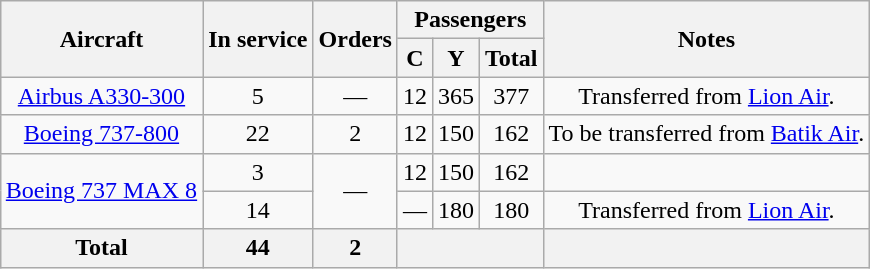<table class="wikitable" style="margin:1em auto; text-align:center;">
<tr>
<th rowspan="2">Aircraft</th>
<th rowspan="2">In service</th>
<th rowspan="2">Orders</th>
<th colspan="3">Passengers</th>
<th rowspan="2">Notes</th>
</tr>
<tr>
<th><abbr>C</abbr></th>
<th><abbr>Y</abbr></th>
<th>Total</th>
</tr>
<tr>
<td><a href='#'>Airbus A330-300</a></td>
<td>5</td>
<td>—</td>
<td>12</td>
<td>365</td>
<td>377</td>
<td>Transferred from <a href='#'>Lion Air</a>.</td>
</tr>
<tr>
<td><a href='#'>Boeing 737-800</a></td>
<td>22</td>
<td>2</td>
<td>12</td>
<td>150</td>
<td>162</td>
<td>To be transferred from <a href='#'>Batik Air</a>.</td>
</tr>
<tr>
<td rowspan="2"><a href='#'>Boeing 737 MAX 8</a></td>
<td>3</td>
<td rowspan="2">—</td>
<td rowspan="1">12</td>
<td rowspan="1">150</td>
<td rowspan="1">162</td>
<td></td>
</tr>
<tr>
<td>14</td>
<td>—</td>
<td>180</td>
<td>180</td>
<td>Transferred from <a href='#'>Lion Air</a>.</td>
</tr>
<tr>
<th>Total</th>
<th>44</th>
<th>2</th>
<th colspan=3></th>
<th></th>
</tr>
</table>
